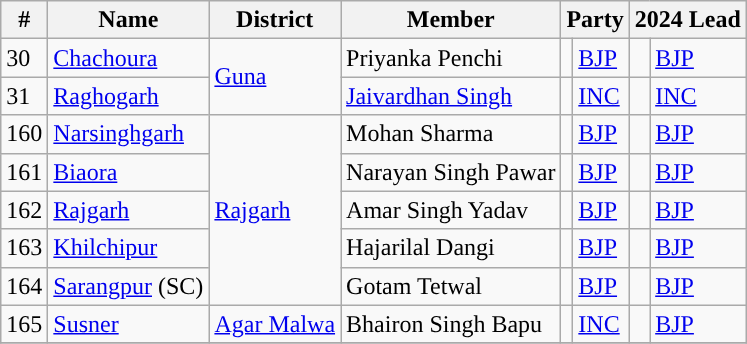<table class="wikitable">
<tr>
<th>#</th>
<th>Name</th>
<th>District</th>
<th>Member</th>
<th colspan="2">Party</th>
<th colspan="2">2024 Lead</th>
</tr>
<tr>
<td>30</td>
<td><a href='#'>Chachoura</a></td>
<td rowspan="2"><a href='#'>Guna</a></td>
<td>Priyanka Penchi</td>
<td style="background-color: "></td>
<td><a href='#'>BJP</a></td>
<td style="background-color: "></td>
<td><a href='#'>BJP</a></td>
</tr>
<tr>
<td>31</td>
<td><a href='#'>Raghogarh</a></td>
<td><a href='#'>Jaivardhan Singh</a></td>
<td style="background-color: "></td>
<td><a href='#'>INC</a></td>
<td style="background-color: "></td>
<td><a href='#'>INC</a></td>
</tr>
<tr>
<td>160</td>
<td><a href='#'>Narsinghgarh</a></td>
<td rowspan="5"><a href='#'>Rajgarh</a></td>
<td>Mohan Sharma</td>
<td style="background-color: "></td>
<td><a href='#'>BJP</a></td>
<td style="background-color: "></td>
<td><a href='#'>BJP</a></td>
</tr>
<tr>
<td>161</td>
<td><a href='#'>Biaora</a></td>
<td>Narayan Singh Pawar</td>
<td style="background-color: "></td>
<td><a href='#'>BJP</a></td>
<td style="background-color: "></td>
<td><a href='#'>BJP</a></td>
</tr>
<tr>
<td>162</td>
<td><a href='#'>Rajgarh</a></td>
<td>Amar Singh Yadav</td>
<td style="background-color: "></td>
<td><a href='#'>BJP</a></td>
<td style="background-color: "></td>
<td><a href='#'>BJP</a></td>
</tr>
<tr>
<td>163</td>
<td><a href='#'>Khilchipur</a></td>
<td>Hajarilal Dangi</td>
<td style="background-color: "></td>
<td><a href='#'>BJP</a></td>
<td style="background-color: "></td>
<td><a href='#'>BJP</a></td>
</tr>
<tr>
<td>164</td>
<td><a href='#'>Sarangpur</a> (SC)</td>
<td>Gotam Tetwal</td>
<td style="background-color: "></td>
<td><a href='#'>BJP</a></td>
<td style="background-color: "></td>
<td><a href='#'>BJP</a></td>
</tr>
<tr>
<td>165</td>
<td><a href='#'>Susner</a></td>
<td><a href='#'>Agar Malwa</a></td>
<td>Bhairon Singh Bapu</td>
<td style="background-color: "></td>
<td><a href='#'>INC</a></td>
<td style="background-color: "></td>
<td><a href='#'>BJP</a></td>
</tr>
<tr>
</tr>
</table>
